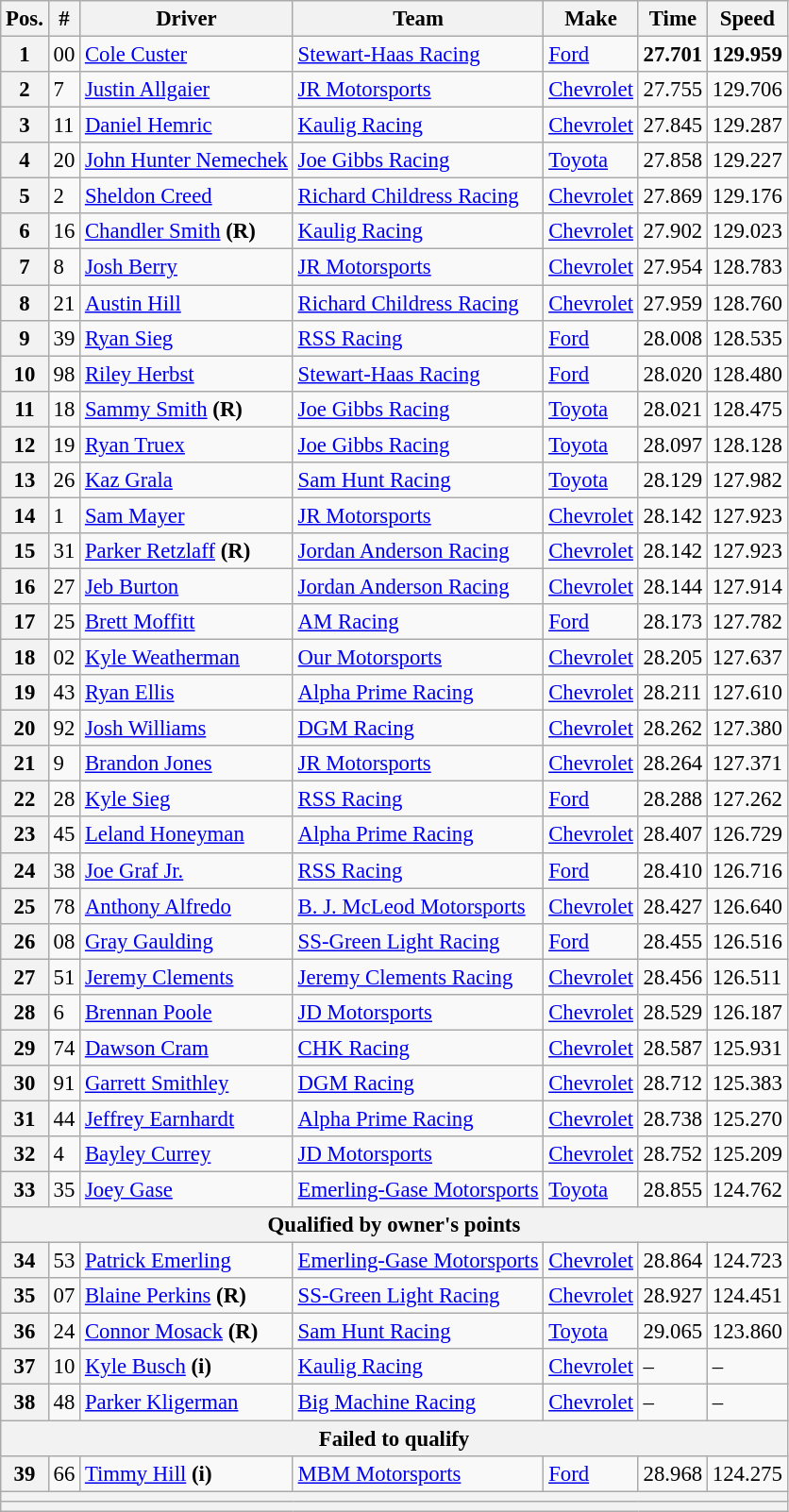<table class="wikitable" style="font-size:95%">
<tr>
<th>Pos.</th>
<th>#</th>
<th>Driver</th>
<th>Team</th>
<th>Make</th>
<th>Time</th>
<th>Speed</th>
</tr>
<tr>
<th>1</th>
<td>00</td>
<td><a href='#'>Cole Custer</a></td>
<td><a href='#'>Stewart-Haas Racing</a></td>
<td><a href='#'>Ford</a></td>
<td><strong>27.701</strong></td>
<td><strong>129.959</strong></td>
</tr>
<tr>
<th>2</th>
<td>7</td>
<td><a href='#'>Justin Allgaier</a></td>
<td><a href='#'>JR Motorsports</a></td>
<td><a href='#'>Chevrolet</a></td>
<td>27.755</td>
<td>129.706</td>
</tr>
<tr>
<th>3</th>
<td>11</td>
<td><a href='#'>Daniel Hemric</a></td>
<td><a href='#'>Kaulig Racing</a></td>
<td><a href='#'>Chevrolet</a></td>
<td>27.845</td>
<td>129.287</td>
</tr>
<tr>
<th>4</th>
<td>20</td>
<td><a href='#'>John Hunter Nemechek</a></td>
<td><a href='#'>Joe Gibbs Racing</a></td>
<td><a href='#'>Toyota</a></td>
<td>27.858</td>
<td>129.227</td>
</tr>
<tr>
<th>5</th>
<td>2</td>
<td><a href='#'>Sheldon Creed</a></td>
<td><a href='#'>Richard Childress Racing</a></td>
<td><a href='#'>Chevrolet</a></td>
<td>27.869</td>
<td>129.176</td>
</tr>
<tr>
<th>6</th>
<td>16</td>
<td><a href='#'>Chandler Smith</a> <strong>(R)</strong></td>
<td><a href='#'>Kaulig Racing</a></td>
<td><a href='#'>Chevrolet</a></td>
<td>27.902</td>
<td>129.023</td>
</tr>
<tr>
<th>7</th>
<td>8</td>
<td><a href='#'>Josh Berry</a></td>
<td><a href='#'>JR Motorsports</a></td>
<td><a href='#'>Chevrolet</a></td>
<td>27.954</td>
<td>128.783</td>
</tr>
<tr>
<th>8</th>
<td>21</td>
<td><a href='#'>Austin Hill</a></td>
<td><a href='#'>Richard Childress Racing</a></td>
<td><a href='#'>Chevrolet</a></td>
<td>27.959</td>
<td>128.760</td>
</tr>
<tr>
<th>9</th>
<td>39</td>
<td><a href='#'>Ryan Sieg</a></td>
<td><a href='#'>RSS Racing</a></td>
<td><a href='#'>Ford</a></td>
<td>28.008</td>
<td>128.535</td>
</tr>
<tr>
<th>10</th>
<td>98</td>
<td><a href='#'>Riley Herbst</a></td>
<td><a href='#'>Stewart-Haas Racing</a></td>
<td><a href='#'>Ford</a></td>
<td>28.020</td>
<td>128.480</td>
</tr>
<tr>
<th>11</th>
<td>18</td>
<td><a href='#'>Sammy Smith</a> <strong>(R)</strong></td>
<td><a href='#'>Joe Gibbs Racing</a></td>
<td><a href='#'>Toyota</a></td>
<td>28.021</td>
<td>128.475</td>
</tr>
<tr>
<th>12</th>
<td>19</td>
<td><a href='#'>Ryan Truex</a></td>
<td><a href='#'>Joe Gibbs Racing</a></td>
<td><a href='#'>Toyota</a></td>
<td>28.097</td>
<td>128.128</td>
</tr>
<tr>
<th>13</th>
<td>26</td>
<td><a href='#'>Kaz Grala</a></td>
<td><a href='#'>Sam Hunt Racing</a></td>
<td><a href='#'>Toyota</a></td>
<td>28.129</td>
<td>127.982</td>
</tr>
<tr>
<th>14</th>
<td>1</td>
<td><a href='#'>Sam Mayer</a></td>
<td><a href='#'>JR Motorsports</a></td>
<td><a href='#'>Chevrolet</a></td>
<td>28.142</td>
<td>127.923</td>
</tr>
<tr>
<th>15</th>
<td>31</td>
<td><a href='#'>Parker Retzlaff</a> <strong>(R)</strong></td>
<td><a href='#'>Jordan Anderson Racing</a></td>
<td><a href='#'>Chevrolet</a></td>
<td>28.142</td>
<td>127.923</td>
</tr>
<tr>
<th>16</th>
<td>27</td>
<td><a href='#'>Jeb Burton</a></td>
<td><a href='#'>Jordan Anderson Racing</a></td>
<td><a href='#'>Chevrolet</a></td>
<td>28.144</td>
<td>127.914</td>
</tr>
<tr>
<th>17</th>
<td>25</td>
<td><a href='#'>Brett Moffitt</a></td>
<td><a href='#'>AM Racing</a></td>
<td><a href='#'>Ford</a></td>
<td>28.173</td>
<td>127.782</td>
</tr>
<tr>
<th>18</th>
<td>02</td>
<td><a href='#'>Kyle Weatherman</a></td>
<td><a href='#'>Our Motorsports</a></td>
<td><a href='#'>Chevrolet</a></td>
<td>28.205</td>
<td>127.637</td>
</tr>
<tr>
<th>19</th>
<td>43</td>
<td><a href='#'>Ryan Ellis</a></td>
<td><a href='#'>Alpha Prime Racing</a></td>
<td><a href='#'>Chevrolet</a></td>
<td>28.211</td>
<td>127.610</td>
</tr>
<tr>
<th>20</th>
<td>92</td>
<td><a href='#'>Josh Williams</a></td>
<td><a href='#'>DGM Racing</a></td>
<td><a href='#'>Chevrolet</a></td>
<td>28.262</td>
<td>127.380</td>
</tr>
<tr>
<th>21</th>
<td>9</td>
<td><a href='#'>Brandon Jones</a></td>
<td><a href='#'>JR Motorsports</a></td>
<td><a href='#'>Chevrolet</a></td>
<td>28.264</td>
<td>127.371</td>
</tr>
<tr>
<th>22</th>
<td>28</td>
<td><a href='#'>Kyle Sieg</a></td>
<td><a href='#'>RSS Racing</a></td>
<td><a href='#'>Ford</a></td>
<td>28.288</td>
<td>127.262</td>
</tr>
<tr>
<th>23</th>
<td>45</td>
<td><a href='#'>Leland Honeyman</a></td>
<td><a href='#'>Alpha Prime Racing</a></td>
<td><a href='#'>Chevrolet</a></td>
<td>28.407</td>
<td>126.729</td>
</tr>
<tr>
<th>24</th>
<td>38</td>
<td><a href='#'>Joe Graf Jr.</a></td>
<td><a href='#'>RSS Racing</a></td>
<td><a href='#'>Ford</a></td>
<td>28.410</td>
<td>126.716</td>
</tr>
<tr>
<th>25</th>
<td>78</td>
<td><a href='#'>Anthony Alfredo</a></td>
<td><a href='#'>B. J. McLeod Motorsports</a></td>
<td><a href='#'>Chevrolet</a></td>
<td>28.427</td>
<td>126.640</td>
</tr>
<tr>
<th>26</th>
<td>08</td>
<td><a href='#'>Gray Gaulding</a></td>
<td><a href='#'>SS-Green Light Racing</a></td>
<td><a href='#'>Ford</a></td>
<td>28.455</td>
<td>126.516</td>
</tr>
<tr>
<th>27</th>
<td>51</td>
<td><a href='#'>Jeremy Clements</a></td>
<td><a href='#'>Jeremy Clements Racing</a></td>
<td><a href='#'>Chevrolet</a></td>
<td>28.456</td>
<td>126.511</td>
</tr>
<tr>
<th>28</th>
<td>6</td>
<td><a href='#'>Brennan Poole</a></td>
<td><a href='#'>JD Motorsports</a></td>
<td><a href='#'>Chevrolet</a></td>
<td>28.529</td>
<td>126.187</td>
</tr>
<tr>
<th>29</th>
<td>74</td>
<td><a href='#'>Dawson Cram</a></td>
<td><a href='#'>CHK Racing</a></td>
<td><a href='#'>Chevrolet</a></td>
<td>28.587</td>
<td>125.931</td>
</tr>
<tr>
<th>30</th>
<td>91</td>
<td><a href='#'>Garrett Smithley</a></td>
<td><a href='#'>DGM Racing</a></td>
<td><a href='#'>Chevrolet</a></td>
<td>28.712</td>
<td>125.383</td>
</tr>
<tr>
<th>31</th>
<td>44</td>
<td><a href='#'>Jeffrey Earnhardt</a></td>
<td><a href='#'>Alpha Prime Racing</a></td>
<td><a href='#'>Chevrolet</a></td>
<td>28.738</td>
<td>125.270</td>
</tr>
<tr>
<th>32</th>
<td>4</td>
<td><a href='#'>Bayley Currey</a></td>
<td><a href='#'>JD Motorsports</a></td>
<td><a href='#'>Chevrolet</a></td>
<td>28.752</td>
<td>125.209</td>
</tr>
<tr>
<th>33</th>
<td>35</td>
<td><a href='#'>Joey Gase</a></td>
<td><a href='#'>Emerling-Gase Motorsports</a></td>
<td><a href='#'>Toyota</a></td>
<td>28.855</td>
<td>124.762</td>
</tr>
<tr>
<th colspan="7">Qualified by owner's points</th>
</tr>
<tr>
<th>34</th>
<td>53</td>
<td><a href='#'>Patrick Emerling</a></td>
<td><a href='#'>Emerling-Gase Motorsports</a></td>
<td><a href='#'>Chevrolet</a></td>
<td>28.864</td>
<td>124.723</td>
</tr>
<tr>
<th>35</th>
<td>07</td>
<td><a href='#'>Blaine Perkins</a> <strong>(R)</strong></td>
<td><a href='#'>SS-Green Light Racing</a></td>
<td><a href='#'>Chevrolet</a></td>
<td>28.927</td>
<td>124.451</td>
</tr>
<tr>
<th>36</th>
<td>24</td>
<td><a href='#'>Connor Mosack</a> <strong>(R)</strong></td>
<td><a href='#'>Sam Hunt Racing</a></td>
<td><a href='#'>Toyota</a></td>
<td>29.065</td>
<td>123.860</td>
</tr>
<tr>
<th>37</th>
<td>10</td>
<td><a href='#'>Kyle Busch</a> <strong>(i)</strong></td>
<td><a href='#'>Kaulig Racing</a></td>
<td><a href='#'>Chevrolet</a></td>
<td>–</td>
<td>–</td>
</tr>
<tr>
<th>38</th>
<td>48</td>
<td><a href='#'>Parker Kligerman</a></td>
<td><a href='#'>Big Machine Racing</a></td>
<td><a href='#'>Chevrolet</a></td>
<td>–</td>
<td>–</td>
</tr>
<tr>
<th colspan="7">Failed to qualify</th>
</tr>
<tr>
<th>39</th>
<td>66</td>
<td><a href='#'>Timmy Hill</a> <strong>(i)</strong></td>
<td><a href='#'>MBM Motorsports</a></td>
<td><a href='#'>Ford</a></td>
<td>28.968</td>
<td>124.275</td>
</tr>
<tr>
<th colspan="7"></th>
</tr>
<tr>
<th colspan="7"></th>
</tr>
</table>
